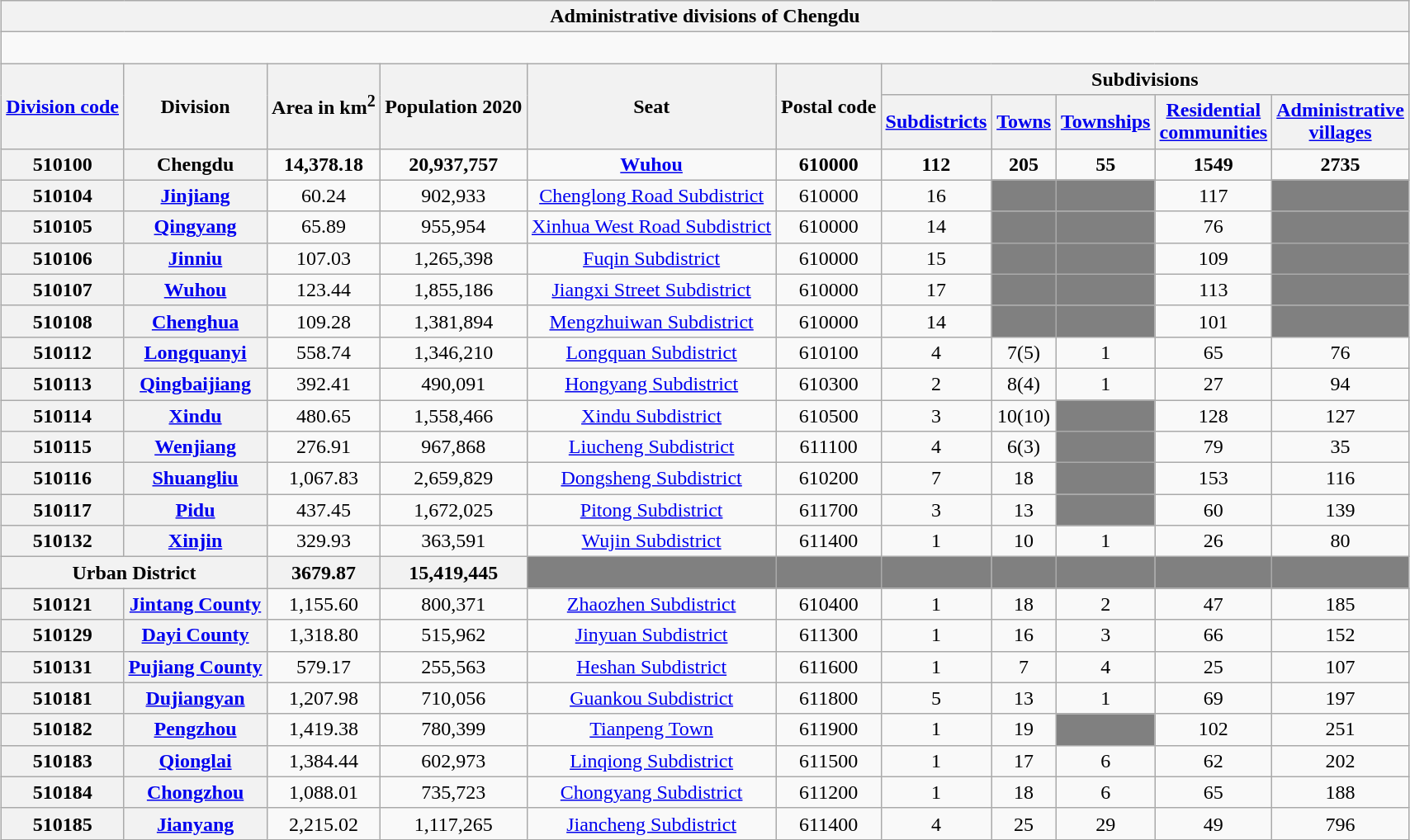<table class="wikitable sortable" style="margin:1em auto 1em auto; width:90%; text-align:center">
<tr>
<th colspan="12">Administrative divisions of Chengdu</th>
</tr>
<tr>
<td colspan="12"><div><br> 





















</div></td>
</tr>
<tr>
<th ! scope="col" rowspan=2><a href='#'>Division code</a></th>
<th ! scope="col" rowspan=2>Division</th>
<th ! scope="col" rowspan=2>Area in km<sup>2</sup></th>
<th ! scope="col" rowspan=2>Population 2020</th>
<th ! scope="col" rowspan=2>Seat</th>
<th ! scope="col" rowspan=2>Postal code</th>
<th ! scope="col" colspan=5>Subdivisions</th>
</tr>
<tr>
<th ! scope="col" style="width:45px;"><a href='#'>Subdistricts</a></th>
<th ! scope="col" style="width:45px;"><a href='#'>Towns</a></th>
<th ! scope="col" style="width:45px;"><a href='#'>Townships</a></th>
<th ! scope="col" style="width:45px;"><a href='#'>Residential communities</a></th>
<th ! scope="col" style="width:45px;"><a href='#'>Administrative villages</a></th>
</tr>
<tr style="font-weight: bold">
<th>510100</th>
<th>Chengdu</th>
<td>14,378.18</td>
<td>20,937,757</td>
<td><a href='#'>Wuhou</a></td>
<td>610000</td>
<td>112</td>
<td>205</td>
<td>55</td>
<td>1549</td>
<td>2735</td>
</tr>
<tr>
<th>510104</th>
<th><a href='#'>Jinjiang</a></th>
<td>60.24</td>
<td>902,933</td>
<td><a href='#'>Chenglong Road Subdistrict</a></td>
<td>610000</td>
<td>16</td>
<td style="background:gray;"> </td>
<td style="background:gray;"> </td>
<td>117</td>
<td style="background:gray;"> </td>
</tr>
<tr>
<th>510105</th>
<th><a href='#'>Qingyang</a></th>
<td>65.89</td>
<td>955,954</td>
<td><a href='#'>Xinhua West Road Subdistrict</a></td>
<td>610000</td>
<td>14</td>
<td style="background:gray;"> </td>
<td style="background:gray;"> </td>
<td>76</td>
<td style="background:gray;"> </td>
</tr>
<tr>
<th>510106</th>
<th><a href='#'>Jinniu</a></th>
<td>107.03</td>
<td>1,265,398</td>
<td><a href='#'>Fuqin Subdistrict</a></td>
<td>610000</td>
<td>15</td>
<td style="background:gray;"> </td>
<td style="background:gray;"> </td>
<td>109</td>
<td style="background:gray;"> </td>
</tr>
<tr>
<th>510107</th>
<th><a href='#'>Wuhou</a></th>
<td>123.44</td>
<td>1,855,186</td>
<td><a href='#'>Jiangxi Street Subdistrict</a></td>
<td>610000</td>
<td>17</td>
<td style="background:gray;"> </td>
<td style="background:gray;"> </td>
<td>113</td>
<td style="background:gray;"> </td>
</tr>
<tr>
<th>510108</th>
<th><a href='#'>Chenghua</a></th>
<td>109.28</td>
<td>1,381,894</td>
<td><a href='#'>Mengzhuiwan Subdistrict</a></td>
<td>610000</td>
<td>14</td>
<td style="background:gray;"> </td>
<td style="background:gray;"> </td>
<td>101</td>
<td style="background:gray;"> </td>
</tr>
<tr>
<th>510112</th>
<th><a href='#'>Longquanyi</a></th>
<td>558.74</td>
<td>1,346,210</td>
<td><a href='#'>Longquan Subdistrict</a></td>
<td>610100</td>
<td>4</td>
<td>7(5)</td>
<td>1</td>
<td>65</td>
<td>76</td>
</tr>
<tr>
<th>510113</th>
<th><a href='#'>Qingbaijiang</a></th>
<td>392.41</td>
<td>490,091</td>
<td><a href='#'>Hongyang Subdistrict</a></td>
<td>610300</td>
<td>2</td>
<td>8(4)</td>
<td>1</td>
<td>27</td>
<td>94</td>
</tr>
<tr>
<th>510114</th>
<th><a href='#'>Xindu</a></th>
<td>480.65</td>
<td>1,558,466</td>
<td><a href='#'>Xindu Subdistrict</a></td>
<td>610500</td>
<td>3</td>
<td>10(10)</td>
<td style="background:gray;"> </td>
<td>128</td>
<td>127</td>
</tr>
<tr>
<th>510115</th>
<th><a href='#'>Wenjiang</a></th>
<td>276.91</td>
<td>967,868</td>
<td><a href='#'>Liucheng Subdistrict</a></td>
<td>611100</td>
<td>4</td>
<td>6(3)</td>
<td style="background:gray;"> </td>
<td>79</td>
<td>35</td>
</tr>
<tr>
<th>510116</th>
<th><a href='#'>Shuangliu</a></th>
<td>1,067.83</td>
<td>2,659,829</td>
<td><a href='#'>Dongsheng Subdistrict</a></td>
<td>610200</td>
<td>7</td>
<td>18</td>
<td style="background:gray;"> </td>
<td>153</td>
<td>116</td>
</tr>
<tr>
<th>510117</th>
<th><a href='#'>Pidu</a></th>
<td>437.45</td>
<td>1,672,025</td>
<td><a href='#'>Pitong Subdistrict</a></td>
<td>611700</td>
<td>3</td>
<td>13</td>
<td style="background:gray;"> </td>
<td>60</td>
<td>139</td>
</tr>
<tr>
<th>510132</th>
<th><a href='#'>Xinjin</a></th>
<td>329.93</td>
<td>363,591</td>
<td><a href='#'>Wujin Subdistrict</a></td>
<td>611400</td>
<td>1</td>
<td>10</td>
<td>1</td>
<td>26</td>
<td>80</td>
</tr>
<tr>
<th colspan="2">Urban District</th>
<th>3679.87</th>
<th>15,419,445</th>
<td style="background:gray;"> </td>
<td style="background:gray;"> </td>
<td style="background:gray;"> </td>
<td style="background:gray;"> </td>
<td style="background:gray;"> </td>
<td style="background:gray;"> </td>
<td style="background:gray;"> </td>
</tr>
<tr>
<th>510121</th>
<th><a href='#'>Jintang County</a></th>
<td>1,155.60</td>
<td>800,371</td>
<td><a href='#'>Zhaozhen Subdistrict</a></td>
<td>610400</td>
<td>1</td>
<td>18</td>
<td>2</td>
<td>47</td>
<td>185</td>
</tr>
<tr>
<th>510129</th>
<th><a href='#'>Dayi County</a></th>
<td>1,318.80</td>
<td>515,962</td>
<td><a href='#'>Jinyuan Subdistrict</a></td>
<td>611300</td>
<td>1</td>
<td>16</td>
<td>3</td>
<td>66</td>
<td>152</td>
</tr>
<tr>
<th>510131</th>
<th><a href='#'>Pujiang County</a></th>
<td>579.17</td>
<td>255,563</td>
<td><a href='#'>Heshan Subdistrict</a></td>
<td>611600</td>
<td>1</td>
<td>7</td>
<td>4</td>
<td>25</td>
<td>107</td>
</tr>
<tr>
<th>510181</th>
<th><a href='#'>Dujiangyan</a></th>
<td>1,207.98</td>
<td>710,056</td>
<td><a href='#'>Guankou Subdistrict</a></td>
<td>611800</td>
<td>5</td>
<td>13</td>
<td>1</td>
<td>69</td>
<td>197</td>
</tr>
<tr>
<th>510182</th>
<th><a href='#'>Pengzhou</a></th>
<td>1,419.38</td>
<td>780,399</td>
<td><a href='#'>Tianpeng Town</a></td>
<td>611900</td>
<td>1</td>
<td>19</td>
<td style="background:gray;"> </td>
<td>102</td>
<td>251</td>
</tr>
<tr>
<th>510183</th>
<th><a href='#'>Qionglai</a></th>
<td>1,384.44</td>
<td>602,973</td>
<td><a href='#'>Linqiong Subdistrict</a></td>
<td>611500</td>
<td>1</td>
<td>17</td>
<td>6</td>
<td>62</td>
<td>202</td>
</tr>
<tr>
<th>510184</th>
<th><a href='#'>Chongzhou</a></th>
<td>1,088.01</td>
<td>735,723</td>
<td><a href='#'>Chongyang Subdistrict</a></td>
<td>611200</td>
<td>1</td>
<td>18</td>
<td>6</td>
<td>65</td>
<td>188</td>
</tr>
<tr>
<th>510185</th>
<th><a href='#'>Jianyang</a></th>
<td>2,215.02</td>
<td>1,117,265</td>
<td><a href='#'>Jiancheng Subdistrict</a></td>
<td>611400</td>
<td>4</td>
<td>25</td>
<td>29</td>
<td>49</td>
<td>796</td>
</tr>
</table>
